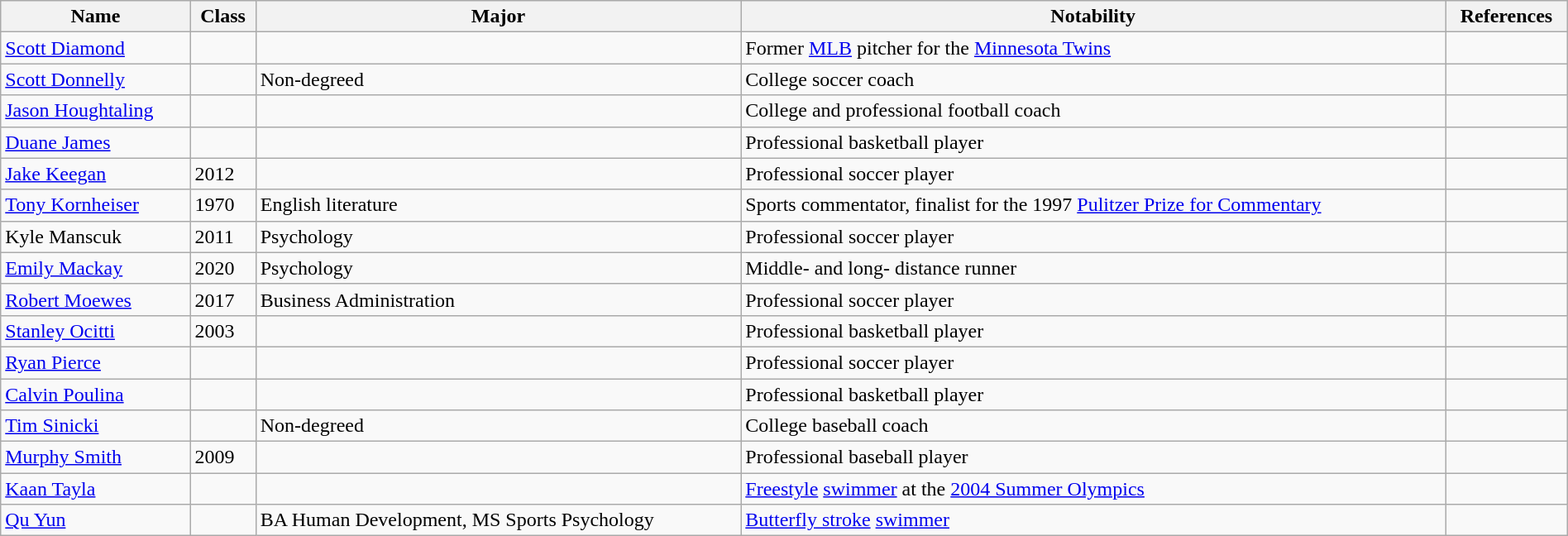<table class="wikitable sortable" style="width:100%;">
<tr>
<th>Name</th>
<th>Class</th>
<th>Major</th>
<th>Notability</th>
<th>References</th>
</tr>
<tr>
<td><a href='#'>Scott Diamond</a></td>
<td></td>
<td></td>
<td>Former <a href='#'>MLB</a> pitcher for the <a href='#'>Minnesota Twins</a></td>
<td></td>
</tr>
<tr>
<td><a href='#'>Scott Donnelly</a></td>
<td></td>
<td>Non-degreed</td>
<td>College soccer coach</td>
<td></td>
</tr>
<tr>
<td><a href='#'>Jason Houghtaling</a></td>
<td></td>
<td></td>
<td>College and professional football coach</td>
<td></td>
</tr>
<tr>
<td><a href='#'>Duane James</a></td>
<td></td>
<td></td>
<td>Professional basketball player</td>
<td></td>
</tr>
<tr>
<td><a href='#'>Jake Keegan</a></td>
<td>2012</td>
<td></td>
<td>Professional soccer player</td>
<td></td>
</tr>
<tr>
<td><a href='#'>Tony Kornheiser</a></td>
<td>1970</td>
<td>English literature</td>
<td>Sports commentator, finalist for the 1997 <a href='#'>Pulitzer Prize for Commentary</a></td>
<td></td>
</tr>
<tr>
<td>Kyle Manscuk</td>
<td>2011</td>
<td>Psychology</td>
<td>Professional soccer player</td>
<td></td>
</tr>
<tr>
<td><a href='#'>Emily Mackay</a></td>
<td>2020</td>
<td>Psychology</td>
<td>Middle- and long- distance runner</td>
<td></td>
</tr>
<tr>
<td><a href='#'>Robert Moewes</a></td>
<td>2017</td>
<td>Business Administration</td>
<td>Professional soccer player</td>
<td></td>
</tr>
<tr>
<td><a href='#'>Stanley Ocitti</a></td>
<td>2003</td>
<td></td>
<td>Professional basketball player</td>
<td></td>
</tr>
<tr>
<td><a href='#'>Ryan Pierce</a></td>
<td></td>
<td></td>
<td>Professional soccer player</td>
<td></td>
</tr>
<tr>
<td><a href='#'>Calvin Poulina</a></td>
<td></td>
<td></td>
<td>Professional basketball player</td>
<td></td>
</tr>
<tr>
<td><a href='#'>Tim Sinicki</a></td>
<td></td>
<td>Non-degreed</td>
<td>College baseball coach</td>
<td></td>
</tr>
<tr>
<td><a href='#'>Murphy Smith</a></td>
<td>2009</td>
<td></td>
<td>Professional baseball player</td>
<td></td>
</tr>
<tr>
<td><a href='#'>Kaan Tayla</a></td>
<td></td>
<td></td>
<td><a href='#'>Freestyle</a> <a href='#'>swimmer</a> at the <a href='#'>2004 Summer Olympics</a></td>
<td></td>
</tr>
<tr>
<td><a href='#'>Qu Yun</a></td>
<td></td>
<td>BA Human Development, MS Sports Psychology</td>
<td><a href='#'>Butterfly stroke</a> <a href='#'>swimmer</a></td>
<td></td>
</tr>
</table>
